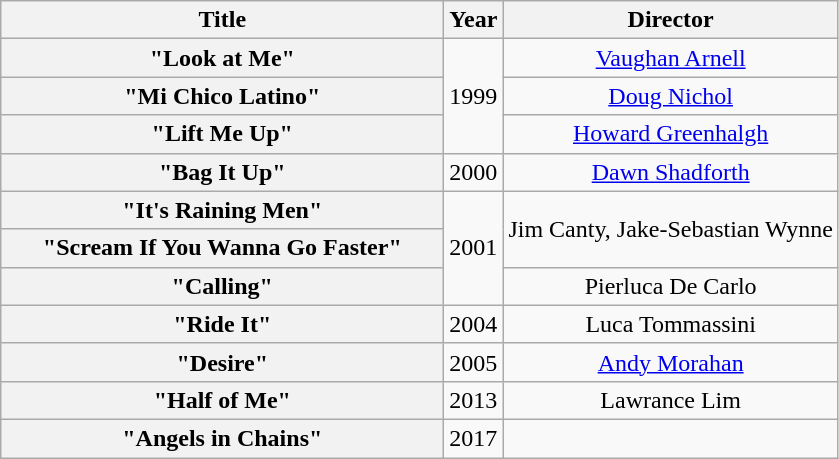<table class="wikitable plainrowheaders" style="text-align:center;">
<tr>
<th scope="col" style="width:18em;">Title</th>
<th scope="col">Year</th>
<th scope="col">Director</th>
</tr>
<tr>
<th scope="row">"Look at Me"</th>
<td rowspan="3">1999</td>
<td><a href='#'>Vaughan Arnell</a></td>
</tr>
<tr>
<th scope="row">"Mi Chico Latino"</th>
<td><a href='#'>Doug Nichol</a></td>
</tr>
<tr>
<th scope="row">"Lift Me Up"</th>
<td><a href='#'>Howard Greenhalgh</a></td>
</tr>
<tr>
<th scope="row">"Bag It Up"</th>
<td>2000</td>
<td><a href='#'>Dawn Shadforth</a></td>
</tr>
<tr>
<th scope="row">"It's Raining Men"</th>
<td rowspan="3">2001</td>
<td rowspan="2">Jim Canty, Jake-Sebastian Wynne</td>
</tr>
<tr>
<th scope="row">"Scream If You Wanna Go Faster"</th>
</tr>
<tr>
<th scope="row">"Calling"</th>
<td>Pierluca De Carlo</td>
</tr>
<tr>
<th scope="row">"Ride It"</th>
<td>2004</td>
<td>Luca Tommassini</td>
</tr>
<tr>
<th scope="row">"Desire"</th>
<td>2005</td>
<td><a href='#'>Andy Morahan</a></td>
</tr>
<tr>
<th scope="row">"Half of Me"</th>
<td>2013</td>
<td>Lawrance Lim</td>
</tr>
<tr>
<th scope="row">"Angels in Chains"</th>
<td>2017</td>
<td></td>
</tr>
</table>
